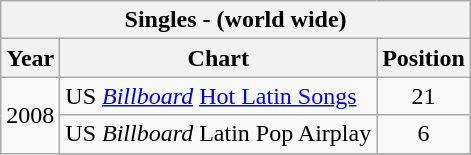<table class="wikitable">
<tr>
<th colspan="4"><strong>Singles</strong> - (world wide)</th>
</tr>
<tr>
<th>Year</th>
<th>Chart</th>
<th>Position</th>
</tr>
<tr>
<td rowspan="10">2008</td>
<td>US <em><a href='#'>Billboard</a></em> <a href='#'>Hot Latin Songs</a></td>
<td align="center">21</td>
</tr>
<tr>
<td>US <em>Billboard</em> Latin Pop Airplay</td>
<td align="center">6</td>
</tr>
<tr>
</tr>
</table>
